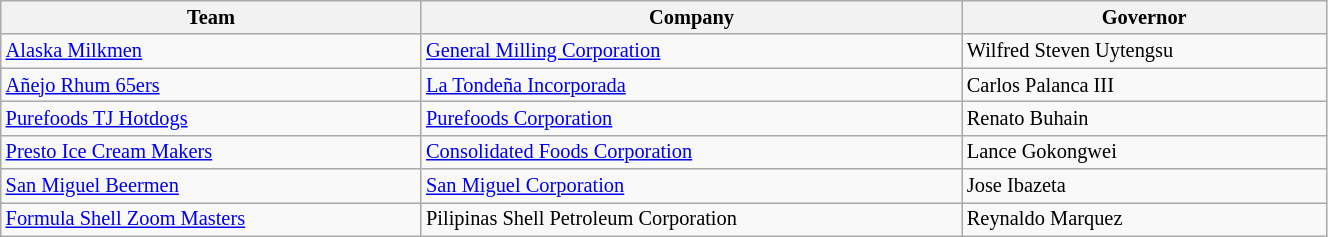<table class="wikitable sortable" style="font-size:85%; width:70%">
<tr>
<th>Team</th>
<th>Company</th>
<th>Governor</th>
</tr>
<tr>
<td><a href='#'>Alaska Milkmen</a></td>
<td><a href='#'>General Milling Corporation</a></td>
<td>Wilfred Steven Uytengsu</td>
</tr>
<tr>
<td><a href='#'>Añejo Rhum 65ers</a></td>
<td><a href='#'>La Tondeña Incorporada</a></td>
<td>Carlos Palanca III</td>
</tr>
<tr>
<td><a href='#'>Purefoods TJ Hotdogs</a></td>
<td><a href='#'>Purefoods Corporation</a></td>
<td>Renato Buhain</td>
</tr>
<tr>
<td><a href='#'>Presto Ice Cream Makers</a></td>
<td><a href='#'>Consolidated Foods Corporation</a></td>
<td>Lance Gokongwei</td>
</tr>
<tr>
<td><a href='#'>San Miguel Beermen</a></td>
<td><a href='#'>San Miguel Corporation</a></td>
<td>Jose Ibazeta</td>
</tr>
<tr>
<td><a href='#'>Formula Shell Zoom Masters</a></td>
<td>Pilipinas Shell Petroleum Corporation</td>
<td>Reynaldo Marquez</td>
</tr>
</table>
